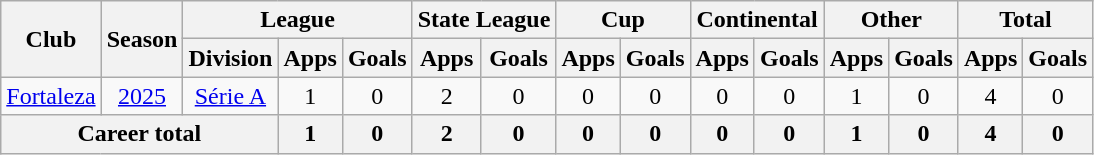<table class="wikitable" style="text-align: center;">
<tr>
<th rowspan="2">Club</th>
<th rowspan="2">Season</th>
<th colspan="3">League</th>
<th colspan="2">State League</th>
<th colspan="2">Cup</th>
<th colspan="2">Continental</th>
<th colspan="2">Other</th>
<th colspan="2">Total</th>
</tr>
<tr>
<th>Division</th>
<th>Apps</th>
<th>Goals</th>
<th>Apps</th>
<th>Goals</th>
<th>Apps</th>
<th>Goals</th>
<th>Apps</th>
<th>Goals</th>
<th>Apps</th>
<th>Goals</th>
<th>Apps</th>
<th>Goals</th>
</tr>
<tr>
<td valign="center"><a href='#'>Fortaleza</a></td>
<td><a href='#'>2025</a></td>
<td><a href='#'>Série A</a></td>
<td>1</td>
<td>0</td>
<td>2</td>
<td>0</td>
<td>0</td>
<td>0</td>
<td>0</td>
<td>0</td>
<td>1</td>
<td>0</td>
<td>4</td>
<td>0</td>
</tr>
<tr>
<th colspan="3"><strong>Career total</strong></th>
<th>1</th>
<th>0</th>
<th>2</th>
<th>0</th>
<th>0</th>
<th>0</th>
<th>0</th>
<th>0</th>
<th>1</th>
<th>0</th>
<th>4</th>
<th>0</th>
</tr>
</table>
